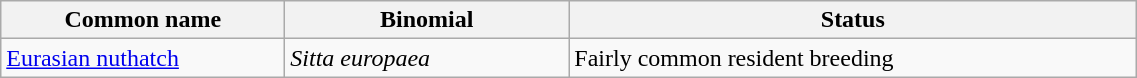<table width=60% class="wikitable">
<tr>
<th width=25%>Common name</th>
<th width=25%>Binomial</th>
<th width=50%>Status</th>
</tr>
<tr>
<td><a href='#'>Eurasian nuthatch</a></td>
<td><em>Sitta europaea</em></td>
<td>Fairly common resident breeding</td>
</tr>
</table>
